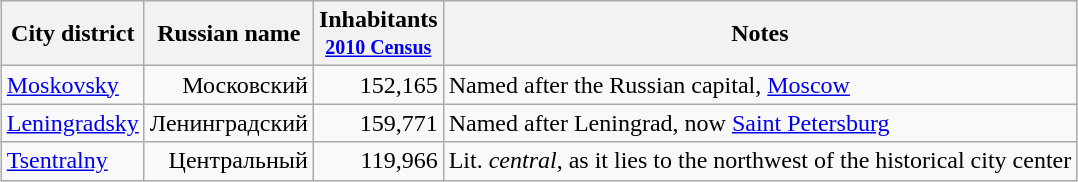<table class="wikitable sortable" style="margin:auto;">
<tr>
<th>City district<br></th>
<th>Russian name</th>
<th>Inhabitants<br><small><a href='#'>2010 Census</a></small></th>
<th class="unsortable">Notes</th>
</tr>
<tr>
<td><a href='#'>Moskovsky</a></td>
<td style="text-align:right;">Московский</td>
<td style="text-align:right;">152,165</td>
<td>Named after the Russian capital, <a href='#'>Moscow</a></td>
</tr>
<tr>
<td><a href='#'>Leningradsky</a></td>
<td style="text-align:right;">Ленинградский</td>
<td style="text-align:right;">159,771</td>
<td>Named after Leningrad, now <a href='#'>Saint Petersburg</a></td>
</tr>
<tr>
<td><a href='#'>Tsentralny</a></td>
<td style="text-align:right;">Центральный</td>
<td style="text-align:right;">119,966</td>
<td>Lit. <em>central</em>, as it lies to the northwest of the historical city center</td>
</tr>
</table>
